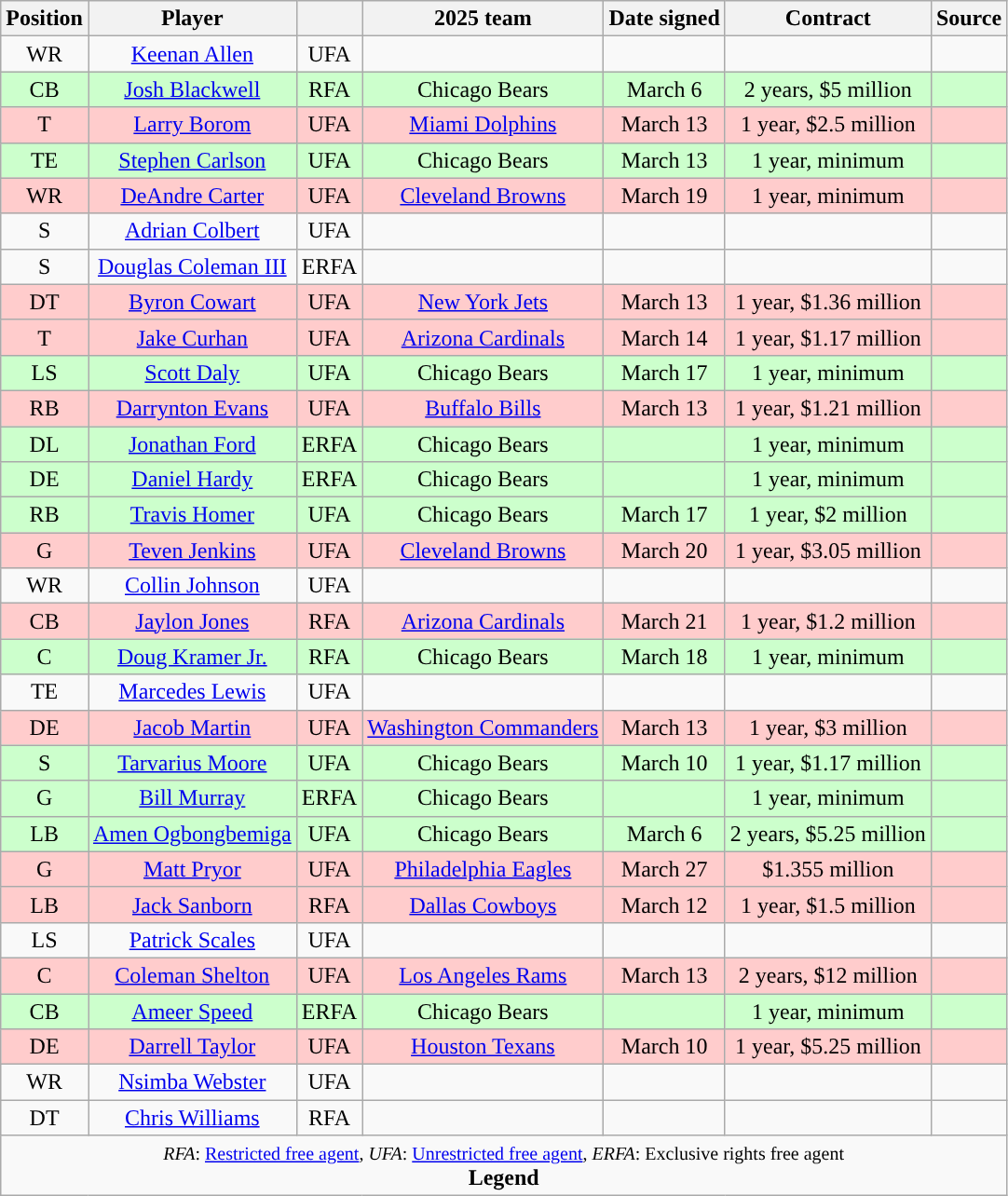<table class="wikitable" style="text-align:center">
<tr>
<th>Position</th>
<th>Player</th>
<th></th>
<th>2025 team</th>
<th>Date signed</th>
<th>Contract</th>
<th>Source</th>
</tr>
<tr>
<td>WR</td>
<td><a href='#'>Keenan Allen</a></td>
<td>UFA</td>
<td></td>
<td></td>
<td></td>
<td></td>
</tr>
<tr style="background:#cfc">
<td>CB</td>
<td><a href='#'>Josh Blackwell</a></td>
<td>RFA</td>
<td>Chicago Bears</td>
<td>March 6</td>
<td>2 years, $5 million</td>
<td></td>
</tr>
<tr style="background:#fcc">
<td>T</td>
<td><a href='#'>Larry Borom</a></td>
<td>UFA</td>
<td><a href='#'>Miami Dolphins</a></td>
<td>March 13</td>
<td>1 year, $2.5 million</td>
<td></td>
</tr>
<tr style="background:#cfc">
<td>TE</td>
<td><a href='#'>Stephen Carlson</a></td>
<td>UFA</td>
<td>Chicago Bears</td>
<td>March 13</td>
<td>1 year, minimum</td>
<td></td>
</tr>
<tr style="background:#fcc">
<td>WR</td>
<td><a href='#'>DeAndre Carter</a></td>
<td>UFA</td>
<td><a href='#'>Cleveland Browns</a></td>
<td>March 19</td>
<td>1 year, minimum</td>
<td></td>
</tr>
<tr>
<td>S</td>
<td><a href='#'>Adrian Colbert</a></td>
<td>UFA</td>
<td></td>
<td></td>
<td></td>
<td></td>
</tr>
<tr>
<td>S</td>
<td><a href='#'>Douglas Coleman III</a></td>
<td>ERFA</td>
<td></td>
<td></td>
<td></td>
<td></td>
</tr>
<tr style="background:#fcc">
<td>DT</td>
<td><a href='#'>Byron Cowart</a></td>
<td>UFA</td>
<td><a href='#'>New York Jets</a></td>
<td>March 13</td>
<td>1 year, $1.36 million</td>
<td></td>
</tr>
<tr style="background:#fcc">
<td>T</td>
<td><a href='#'>Jake Curhan</a></td>
<td>UFA</td>
<td><a href='#'>Arizona Cardinals</a></td>
<td>March 14</td>
<td>1 year, $1.17 million</td>
<td></td>
</tr>
<tr style="background:#cfc">
<td>LS</td>
<td><a href='#'>Scott Daly</a></td>
<td>UFA</td>
<td>Chicago Bears</td>
<td>March 17</td>
<td>1 year, minimum</td>
<td></td>
</tr>
<tr style="background:#fcc">
<td>RB</td>
<td><a href='#'>Darrynton Evans</a></td>
<td>UFA</td>
<td><a href='#'>Buffalo Bills</a></td>
<td>March 13</td>
<td>1 year, $1.21 million</td>
<td></td>
</tr>
<tr style="background:#cfc">
<td>DL</td>
<td><a href='#'>Jonathan Ford</a></td>
<td>ERFA</td>
<td>Chicago Bears</td>
<td></td>
<td>1 year, minimum</td>
<td></td>
</tr>
<tr style="background:#cfc">
<td>DE</td>
<td><a href='#'>Daniel Hardy</a></td>
<td>ERFA</td>
<td>Chicago Bears</td>
<td></td>
<td>1 year, minimum</td>
<td></td>
</tr>
<tr style="background:#cfc">
<td>RB</td>
<td><a href='#'>Travis Homer</a></td>
<td>UFA</td>
<td>Chicago Bears</td>
<td>March 17</td>
<td>1 year, $2 million</td>
<td></td>
</tr>
<tr style="background:#fcc">
<td>G</td>
<td><a href='#'>Teven Jenkins</a></td>
<td>UFA</td>
<td><a href='#'>Cleveland Browns</a></td>
<td>March 20</td>
<td>1 year, $3.05 million</td>
<td></td>
</tr>
<tr>
<td>WR</td>
<td><a href='#'>Collin Johnson</a></td>
<td>UFA</td>
<td></td>
<td></td>
<td></td>
<td></td>
</tr>
<tr style="background:#fcc">
<td>CB</td>
<td><a href='#'>Jaylon Jones</a></td>
<td>RFA</td>
<td><a href='#'>Arizona Cardinals</a></td>
<td>March 21</td>
<td>1 year, $1.2 million</td>
<td></td>
</tr>
<tr style="background:#cfc">
<td>C</td>
<td><a href='#'>Doug Kramer Jr.</a></td>
<td>RFA</td>
<td>Chicago Bears</td>
<td>March 18</td>
<td>1 year, minimum</td>
<td></td>
</tr>
<tr>
<td>TE</td>
<td><a href='#'>Marcedes Lewis</a></td>
<td>UFA</td>
<td></td>
<td></td>
<td></td>
<td></td>
</tr>
<tr style="background:#fcc">
<td>DE</td>
<td><a href='#'>Jacob Martin</a></td>
<td>UFA</td>
<td><a href='#'>Washington Commanders</a></td>
<td>March 13</td>
<td>1 year, $3 million</td>
<td></td>
</tr>
<tr style="background:#cfc">
<td>S</td>
<td><a href='#'>Tarvarius Moore</a></td>
<td>UFA</td>
<td>Chicago Bears</td>
<td>March 10</td>
<td>1 year, $1.17 million</td>
<td></td>
</tr>
<tr style="background:#cfc">
<td>G</td>
<td><a href='#'>Bill Murray</a></td>
<td>ERFA</td>
<td>Chicago Bears</td>
<td></td>
<td>1 year, minimum</td>
<td></td>
</tr>
<tr style="background:#cfc">
<td>LB</td>
<td><a href='#'>Amen Ogbongbemiga</a></td>
<td>UFA</td>
<td>Chicago Bears</td>
<td>March 6</td>
<td>2 years, $5.25 million</td>
<td></td>
</tr>
<tr style="background:#fcc">
<td>G</td>
<td><a href='#'>Matt Pryor</a></td>
<td>UFA</td>
<td><a href='#'>Philadelphia Eagles</a></td>
<td>March 27</td>
<td>$1.355 million</td>
<td></td>
</tr>
<tr style="background:#fcc">
<td>LB</td>
<td><a href='#'>Jack Sanborn</a></td>
<td>RFA</td>
<td><a href='#'>Dallas Cowboys</a></td>
<td>March 12</td>
<td>1 year, $1.5 million</td>
<td></td>
</tr>
<tr>
<td>LS</td>
<td><a href='#'>Patrick Scales</a></td>
<td>UFA</td>
<td></td>
<td></td>
<td></td>
<td></td>
</tr>
<tr style="background:#fcc">
<td>C</td>
<td><a href='#'>Coleman Shelton</a></td>
<td>UFA</td>
<td><a href='#'>Los Angeles Rams</a></td>
<td>March 13</td>
<td>2 years, $12 million</td>
<td></td>
</tr>
<tr style="background:#cfc">
<td>CB</td>
<td><a href='#'>Ameer Speed</a></td>
<td>ERFA</td>
<td>Chicago Bears</td>
<td></td>
<td>1 year, minimum</td>
<td></td>
</tr>
<tr style="background:#fcc">
<td>DE</td>
<td><a href='#'>Darrell Taylor</a></td>
<td>UFA</td>
<td><a href='#'>Houston Texans</a></td>
<td>March 10</td>
<td>1 year, $5.25 million</td>
<td></td>
</tr>
<tr>
<td>WR</td>
<td><a href='#'>Nsimba Webster</a></td>
<td>UFA</td>
<td></td>
<td></td>
<td></td>
<td></td>
</tr>
<tr>
<td>DT</td>
<td><a href='#'>Chris Williams</a></td>
<td>RFA</td>
<td></td>
<td></td>
<td></td>
<td></td>
</tr>
<tr>
<td colspan="7"><small><em>RFA</em>: <a href='#'>Restricted free agent</a>, <em>UFA</em>: <a href='#'>Unrestricted free agent</a>, <em>ERFA</em>: Exclusive rights free agent</small><br><strong>Legend</strong></td>
</tr>
</table>
